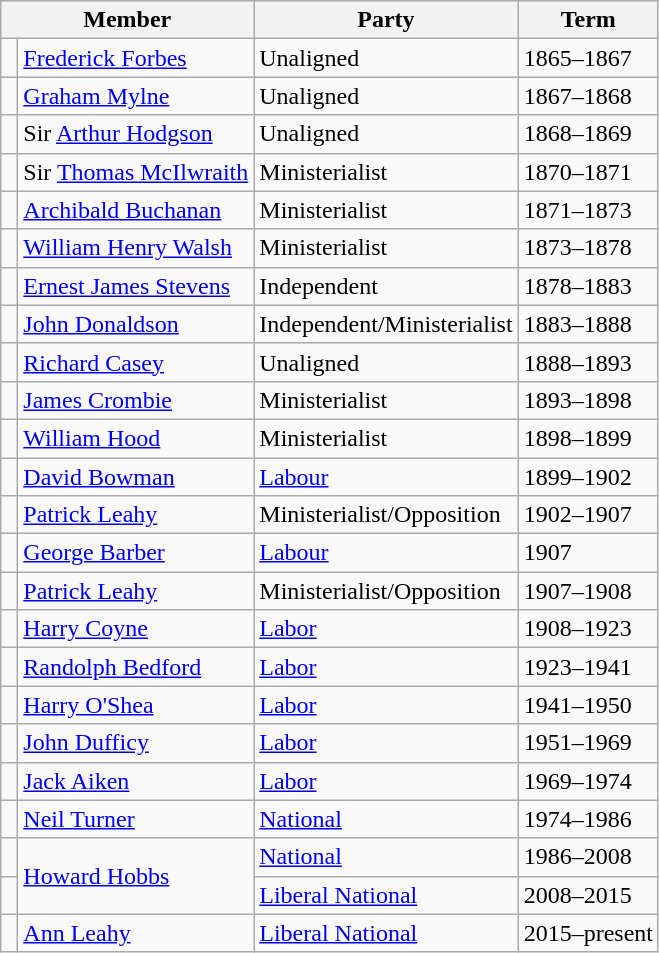<table class="wikitable">
<tr>
<th colspan="2">Member</th>
<th>Party</th>
<th>Term</th>
</tr>
<tr>
<td> </td>
<td><a href='#'>Frederick Forbes</a></td>
<td>Unaligned</td>
<td>1865–1867</td>
</tr>
<tr>
<td> </td>
<td><a href='#'>Graham Mylne</a></td>
<td>Unaligned</td>
<td>1867–1868</td>
</tr>
<tr>
<td> </td>
<td>Sir <a href='#'>Arthur Hodgson</a></td>
<td>Unaligned</td>
<td>1868–1869</td>
</tr>
<tr>
<td> </td>
<td>Sir <a href='#'>Thomas McIlwraith</a></td>
<td>Ministerialist</td>
<td>1870–1871</td>
</tr>
<tr>
<td> </td>
<td><a href='#'>Archibald Buchanan</a></td>
<td>Ministerialist</td>
<td>1871–1873</td>
</tr>
<tr>
<td> </td>
<td><a href='#'>William Henry Walsh</a></td>
<td>Ministerialist</td>
<td>1873–1878</td>
</tr>
<tr>
<td> </td>
<td><a href='#'>Ernest James Stevens</a></td>
<td>Independent</td>
<td>1878–1883</td>
</tr>
<tr>
<td> </td>
<td><a href='#'>John Donaldson</a></td>
<td>Independent/Ministerialist</td>
<td>1883–1888</td>
</tr>
<tr>
<td> </td>
<td><a href='#'>Richard Casey</a></td>
<td>Unaligned</td>
<td>1888–1893</td>
</tr>
<tr>
<td> </td>
<td><a href='#'>James Crombie</a></td>
<td>Ministerialist</td>
<td>1893–1898</td>
</tr>
<tr>
<td> </td>
<td><a href='#'>William Hood</a></td>
<td>Ministerialist</td>
<td>1898–1899</td>
</tr>
<tr>
<td> </td>
<td><a href='#'>David Bowman</a></td>
<td><a href='#'>Labour</a></td>
<td>1899–1902</td>
</tr>
<tr>
<td> </td>
<td><a href='#'>Patrick Leahy</a></td>
<td>Ministerialist/Opposition</td>
<td>1902–1907</td>
</tr>
<tr>
<td> </td>
<td><a href='#'>George Barber</a></td>
<td><a href='#'>Labour</a></td>
<td>1907</td>
</tr>
<tr>
<td> </td>
<td><a href='#'>Patrick Leahy</a></td>
<td>Ministerialist/Opposition</td>
<td>1907–1908</td>
</tr>
<tr>
<td> </td>
<td><a href='#'>Harry Coyne</a></td>
<td><a href='#'>Labor</a></td>
<td>1908–1923</td>
</tr>
<tr>
<td> </td>
<td><a href='#'>Randolph Bedford</a></td>
<td><a href='#'>Labor</a></td>
<td>1923–1941</td>
</tr>
<tr>
<td> </td>
<td><a href='#'>Harry O'Shea</a></td>
<td><a href='#'>Labor</a></td>
<td>1941–1950</td>
</tr>
<tr>
<td> </td>
<td><a href='#'>John Dufficy</a></td>
<td><a href='#'>Labor</a></td>
<td>1951–1969</td>
</tr>
<tr>
<td> </td>
<td><a href='#'>Jack Aiken</a></td>
<td><a href='#'>Labor</a></td>
<td>1969–1974</td>
</tr>
<tr>
<td> </td>
<td><a href='#'>Neil Turner</a></td>
<td><a href='#'>National</a></td>
<td>1974–1986</td>
</tr>
<tr>
<td> </td>
<td rowspan="2"><a href='#'>Howard Hobbs</a></td>
<td><a href='#'>National</a></td>
<td>1986–2008</td>
</tr>
<tr>
<td> </td>
<td><a href='#'>Liberal National</a></td>
<td>2008–2015</td>
</tr>
<tr>
<td> </td>
<td><a href='#'>Ann Leahy</a></td>
<td><a href='#'>Liberal National</a></td>
<td>2015–present</td>
</tr>
</table>
